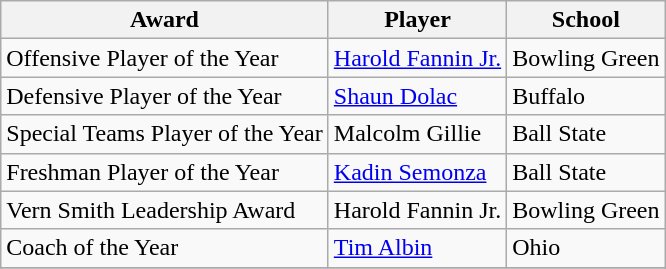<table class="wikitable" border="0">
<tr>
<th>Award</th>
<th>Player</th>
<th>School</th>
</tr>
<tr>
<td>Offensive Player of the Year</td>
<td><a href='#'>Harold Fannin Jr.</a></td>
<td>Bowling Green</td>
</tr>
<tr>
<td>Defensive Player of the Year</td>
<td><a href='#'>Shaun Dolac</a></td>
<td>Buffalo</td>
</tr>
<tr>
<td>Special Teams Player of the Year</td>
<td>Malcolm Gillie</td>
<td>Ball State</td>
</tr>
<tr>
<td>Freshman Player of the Year</td>
<td><a href='#'>Kadin Semonza</a></td>
<td>Ball State</td>
</tr>
<tr>
<td>Vern Smith Leadership Award</td>
<td>Harold Fannin Jr.</td>
<td>Bowling Green</td>
</tr>
<tr>
<td>Coach of the Year</td>
<td><a href='#'>Tim Albin</a></td>
<td>Ohio</td>
</tr>
<tr>
</tr>
</table>
